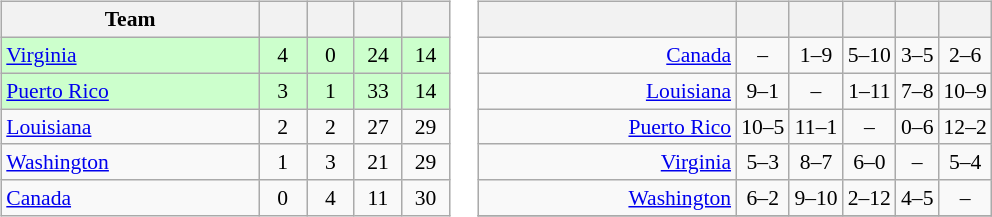<table>
<tr>
<td><br><table class="wikitable" style="text-align: center; font-size: 90%;">
<tr>
<th width=165>Team</th>
<th width=25></th>
<th width=25></th>
<th width=25></th>
<th width=25></th>
</tr>
<tr bgcolor="#ccffcc">
<td align="left"> <a href='#'>Virginia</a></td>
<td>4</td>
<td>0</td>
<td>24</td>
<td>14</td>
</tr>
<tr bgcolor="#ccffcc">
<td align="left"> <a href='#'>Puerto Rico</a></td>
<td>3</td>
<td>1</td>
<td>33</td>
<td>14</td>
</tr>
<tr>
<td align="left"> <a href='#'>Louisiana</a></td>
<td>2</td>
<td>2</td>
<td>27</td>
<td>29</td>
</tr>
<tr>
<td align="left"> <a href='#'>Washington</a></td>
<td>1</td>
<td>3</td>
<td>21</td>
<td>29</td>
</tr>
<tr>
<td align="left"> <a href='#'>Canada</a></td>
<td>0</td>
<td>4</td>
<td>11</td>
<td>30</td>
</tr>
</table>
</td>
<td><br><table class="wikitable" style="text-align:center; font-size:90%;">
<tr>
<th width=165> </th>
<th></th>
<th></th>
<th></th>
<th></th>
<th></th>
</tr>
<tr>
<td style="text-align:right;"><a href='#'>Canada</a> </td>
<td>–</td>
<td>1–9</td>
<td>5–10</td>
<td>3–5</td>
<td>2–6</td>
</tr>
<tr>
<td style="text-align:right;"><a href='#'>Louisiana</a> </td>
<td>9–1</td>
<td>–</td>
<td>1–11</td>
<td>7–8</td>
<td>10–9</td>
</tr>
<tr>
<td style="text-align:right;"><a href='#'>Puerto Rico</a> </td>
<td>10–5</td>
<td>11–1</td>
<td>–</td>
<td>0–6</td>
<td>12–2</td>
</tr>
<tr>
<td style="text-align:right;"><a href='#'>Virginia</a> </td>
<td>5–3</td>
<td>8–7</td>
<td>6–0</td>
<td>–</td>
<td>5–4</td>
</tr>
<tr>
<td style="text-align:right;"><a href='#'>Washington</a> </td>
<td>6–2</td>
<td>9–10</td>
<td>2–12</td>
<td>4–5</td>
<td>–</td>
</tr>
<tr>
</tr>
</table>
</td>
</tr>
</table>
